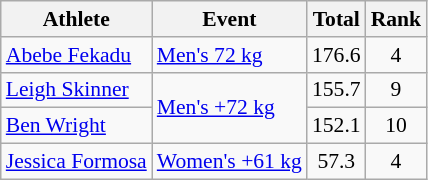<table class="wikitable" style="font-size:90%">
<tr>
<th>Athlete</th>
<th>Event</th>
<th>Total</th>
<th>Rank</th>
</tr>
<tr align=center>
<td align=left><a href='#'>Abebe Fekadu</a></td>
<td align=left><a href='#'>Men's 72 kg</a></td>
<td>176.6</td>
<td>4</td>
</tr>
<tr align=center>
<td align=left><a href='#'>Leigh Skinner</a></td>
<td align=left rowspan=2><a href='#'>Men's +72 kg</a></td>
<td>155.7</td>
<td>9</td>
</tr>
<tr align=center>
<td align=left><a href='#'>Ben Wright</a></td>
<td>152.1</td>
<td>10</td>
</tr>
<tr align=center>
<td align=left><a href='#'>Jessica Formosa</a></td>
<td align=left><a href='#'>Women's +61 kg</a></td>
<td>57.3</td>
<td>4</td>
</tr>
</table>
